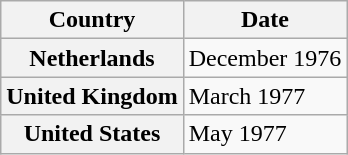<table class="wikitable plainrowheaders">
<tr>
<th>Country</th>
<th>Date</th>
</tr>
<tr>
<th scope="row">Netherlands</th>
<td>December 1976</td>
</tr>
<tr>
<th scope="row">United Kingdom</th>
<td>March 1977</td>
</tr>
<tr>
<th scope="row">United States</th>
<td>May 1977</td>
</tr>
</table>
